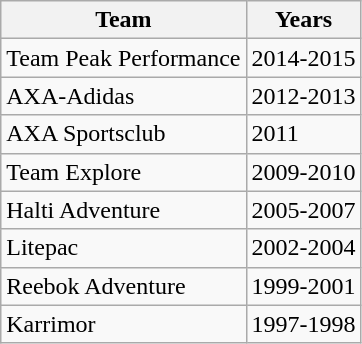<table class="wikitable">
<tr>
<th>Team</th>
<th>Years</th>
</tr>
<tr>
<td>Team Peak Performance</td>
<td>2014-2015</td>
</tr>
<tr>
<td>AXA-Adidas</td>
<td>2012-2013</td>
</tr>
<tr>
<td>AXA Sportsclub       </td>
<td>2011</td>
</tr>
<tr>
<td>Team Explore</td>
<td>2009-2010</td>
</tr>
<tr>
<td>Halti Adventure</td>
<td>2005-2007</td>
</tr>
<tr>
<td>Litepac</td>
<td>2002-2004</td>
</tr>
<tr>
<td>Reebok Adventure</td>
<td>1999-2001</td>
</tr>
<tr>
<td>Karrimor</td>
<td>1997-1998</td>
</tr>
</table>
